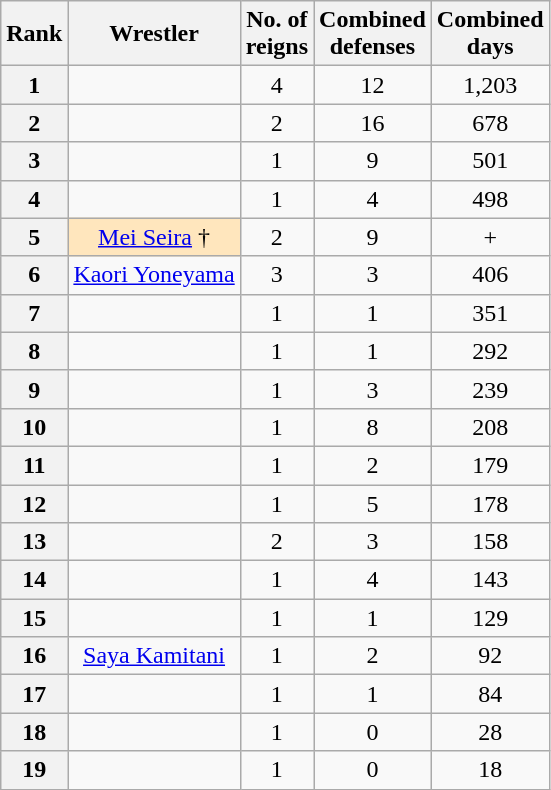<table class="wikitable sortable" style="text-align:center">
<tr>
<th>Rank</th>
<th>Wrestler</th>
<th>No. of<br>reigns</th>
<th>Combined<br>defenses</th>
<th data-sort-type="number">Combined<br>days</th>
</tr>
<tr>
<th>1</th>
<td></td>
<td>4</td>
<td>12</td>
<td>1,203</td>
</tr>
<tr>
<th>2</th>
<td></td>
<td>2</td>
<td>16</td>
<td>678</td>
</tr>
<tr>
<th>3</th>
<td></td>
<td>1</td>
<td>9</td>
<td>501</td>
</tr>
<tr>
<th>4</th>
<td></td>
<td>1</td>
<td>4</td>
<td>498</td>
</tr>
<tr>
<th>5</th>
<td style="background-color:#FFE6BD"><a href='#'>Mei Seira</a> †</td>
<td>2</td>
<td>9</td>
<td>+</td>
</tr>
<tr>
<th>6</th>
<td><a href='#'>Kaori Yoneyama</a></td>
<td>3</td>
<td>3</td>
<td>406</td>
</tr>
<tr>
<th>7</th>
<td></td>
<td>1</td>
<td>1</td>
<td>351</td>
</tr>
<tr>
<th>8</th>
<td></td>
<td>1</td>
<td>1</td>
<td>292</td>
</tr>
<tr>
<th>9</th>
<td></td>
<td>1</td>
<td>3</td>
<td>239</td>
</tr>
<tr>
<th>10</th>
<td></td>
<td>1</td>
<td>8</td>
<td>208</td>
</tr>
<tr>
<th>11</th>
<td></td>
<td>1</td>
<td>2</td>
<td>179</td>
</tr>
<tr>
<th>12</th>
<td></td>
<td>1</td>
<td>5</td>
<td>178</td>
</tr>
<tr>
<th>13</th>
<td></td>
<td>2</td>
<td>3</td>
<td>158</td>
</tr>
<tr>
<th>14</th>
<td></td>
<td>1</td>
<td>4</td>
<td>143</td>
</tr>
<tr>
<th>15</th>
<td></td>
<td>1</td>
<td>1</td>
<td>129</td>
</tr>
<tr>
<th>16</th>
<td><a href='#'>Saya Kamitani</a></td>
<td>1</td>
<td>2</td>
<td>92</td>
</tr>
<tr>
<th>17</th>
<td></td>
<td>1</td>
<td>1</td>
<td>84</td>
</tr>
<tr>
<th>18</th>
<td></td>
<td>1</td>
<td>0</td>
<td>28</td>
</tr>
<tr>
<th>19</th>
<td></td>
<td>1</td>
<td>0</td>
<td>18</td>
</tr>
</table>
